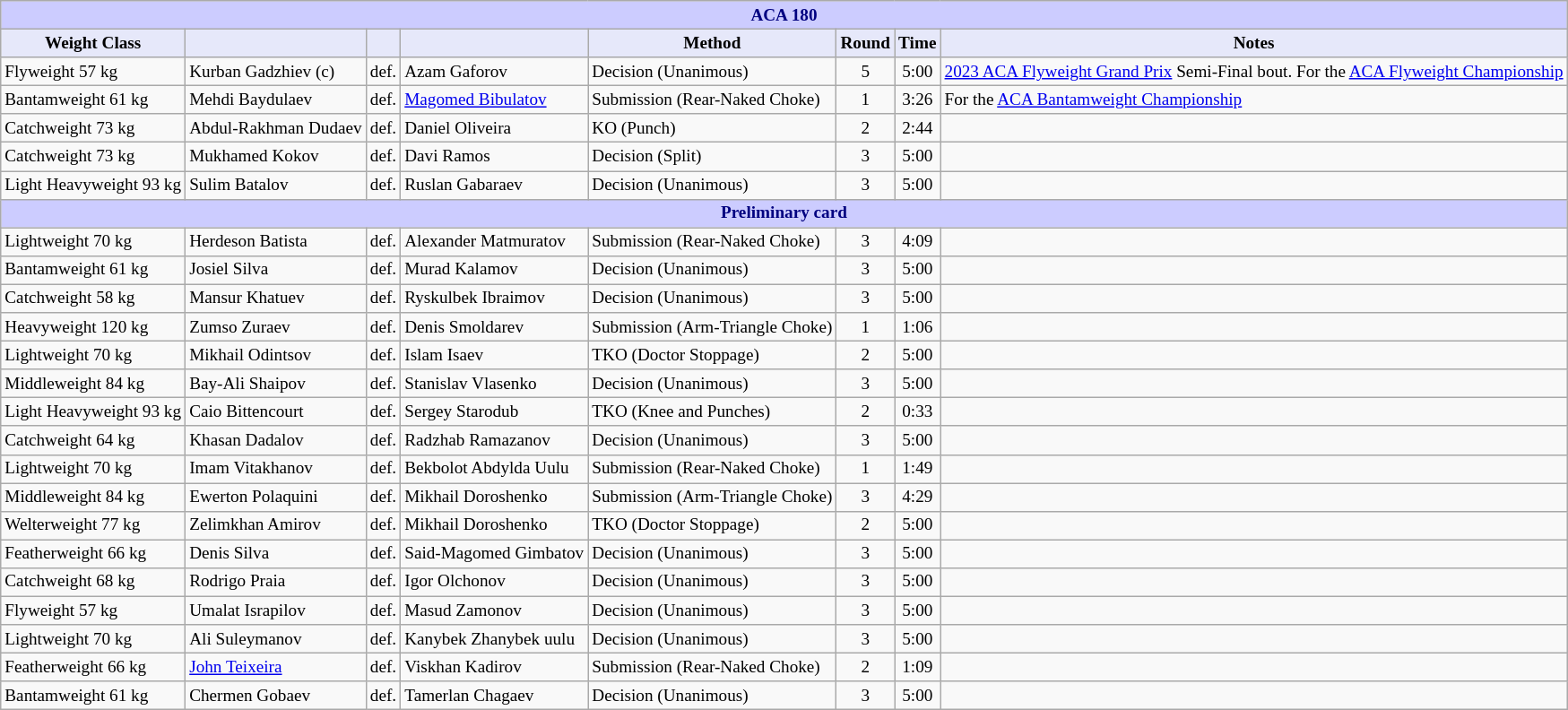<table class="wikitable" style="font-size: 80%;">
<tr>
<th colspan="8" style="background-color: #ccf; color: #000080; text-align: center;"><strong>ACA 180</strong></th>
</tr>
<tr>
<th colspan="1" style="background-color: #E6E8FA; color: #000000; text-align: center;">Weight Class</th>
<th colspan="1" style="background-color: #E6E8FA; color: #000000; text-align: center;"></th>
<th colspan="1" style="background-color: #E6E8FA; color: #000000; text-align: center;"></th>
<th colspan="1" style="background-color: #E6E8FA; color: #000000; text-align: center;"></th>
<th colspan="1" style="background-color: #E6E8FA; color: #000000; text-align: center;">Method</th>
<th colspan="1" style="background-color: #E6E8FA; color: #000000; text-align: center;">Round</th>
<th colspan="1" style="background-color: #E6E8FA; color: #000000; text-align: center;">Time</th>
<th colspan="1" style="background-color: #E6E8FA; color: #000000; text-align: center;">Notes</th>
</tr>
<tr>
<td>Flyweight 57 kg</td>
<td> Kurban Gadzhiev (c)</td>
<td>def.</td>
<td> Azam Gaforov</td>
<td>Decision (Unanimous)</td>
<td align=center>5</td>
<td align=center>5:00</td>
<td><a href='#'>2023 ACA Flyweight Grand Prix</a> Semi-Final bout. For the <a href='#'>ACA Flyweight Championship</a></td>
</tr>
<tr>
<td>Bantamweight 61 kg</td>
<td> Mehdi Baydulaev</td>
<td>def.</td>
<td> <a href='#'>Magomed Bibulatov</a></td>
<td>Submission (Rear-Naked Choke)</td>
<td align=center>1</td>
<td align=center>3:26</td>
<td>For the <a href='#'>ACA Bantamweight Championship</a></td>
</tr>
<tr>
<td>Catchweight 73 kg</td>
<td> Abdul-Rakhman Dudaev</td>
<td>def.</td>
<td> Daniel Oliveira</td>
<td>KO (Punch)</td>
<td align=center>2</td>
<td align=center>2:44</td>
<td></td>
</tr>
<tr>
<td>Catchweight 73 kg</td>
<td> Mukhamed Kokov</td>
<td>def.</td>
<td> Davi Ramos</td>
<td>Decision (Split)</td>
<td align=center>3</td>
<td align=center>5:00</td>
<td></td>
</tr>
<tr>
<td>Light Heavyweight 93 kg</td>
<td> Sulim Batalov</td>
<td>def.</td>
<td> Ruslan Gabaraev</td>
<td>Decision (Unanimous)</td>
<td align=center>3</td>
<td align=center>5:00</td>
<td></td>
</tr>
<tr>
<th colspan="8" style="background-color: #ccf; color: #000080; text-align: center;"><strong>Preliminary card</strong></th>
</tr>
<tr>
<td>Lightweight 70 kg</td>
<td> Herdeson Batista</td>
<td>def.</td>
<td> Alexander Matmuratov</td>
<td>Submission (Rear-Naked Choke)</td>
<td align=center>3</td>
<td align=center>4:09</td>
<td></td>
</tr>
<tr>
<td>Bantamweight 61 kg</td>
<td> Josiel Silva</td>
<td>def.</td>
<td> Murad Kalamov</td>
<td>Decision (Unanimous)</td>
<td align=center>3</td>
<td align=center>5:00</td>
<td></td>
</tr>
<tr>
<td>Catchweight 58 kg</td>
<td> Mansur Khatuev</td>
<td>def.</td>
<td> Ryskulbek Ibraimov</td>
<td>Decision (Unanimous)</td>
<td align=center>3</td>
<td align=center>5:00</td>
<td></td>
</tr>
<tr>
<td>Heavyweight 120 kg</td>
<td> Zumso Zuraev</td>
<td>def.</td>
<td> Denis Smoldarev</td>
<td>Submission (Arm-Triangle Choke)</td>
<td align=center>1</td>
<td align=center>1:06</td>
<td></td>
</tr>
<tr>
<td>Lightweight 70 kg</td>
<td> Mikhail Odintsov</td>
<td>def.</td>
<td> Islam Isaev</td>
<td>TKO (Doctor Stoppage)</td>
<td align=center>2</td>
<td align=center>5:00</td>
<td></td>
</tr>
<tr>
<td>Middleweight 84 kg</td>
<td> Bay-Ali Shaipov</td>
<td>def.</td>
<td> Stanislav Vlasenko</td>
<td>Decision (Unanimous)</td>
<td align=center>3</td>
<td align=center>5:00</td>
<td></td>
</tr>
<tr>
<td>Light Heavyweight 93 kg</td>
<td> Caio Bittencourt</td>
<td>def.</td>
<td> Sergey Starodub</td>
<td>TKO (Knee and Punches)</td>
<td align=center>2</td>
<td align=center>0:33</td>
<td></td>
</tr>
<tr>
<td>Catchweight 64 kg</td>
<td> Khasan Dadalov</td>
<td>def.</td>
<td> Radzhab Ramazanov</td>
<td>Decision (Unanimous)</td>
<td align=center>3</td>
<td align=center>5:00</td>
<td></td>
</tr>
<tr>
<td>Lightweight 70 kg</td>
<td> Imam Vitakhanov</td>
<td>def.</td>
<td> Bekbolot Abdylda Uulu</td>
<td>Submission (Rear-Naked Choke)</td>
<td align=center>1</td>
<td align=center>1:49</td>
<td></td>
</tr>
<tr>
<td>Middleweight 84 kg</td>
<td> Ewerton Polaquini</td>
<td>def.</td>
<td> Mikhail Doroshenko</td>
<td>Submission (Arm-Triangle Choke)</td>
<td align=center>3</td>
<td align=center>4:29</td>
<td></td>
</tr>
<tr>
<td>Welterweight 77 kg</td>
<td> Zelimkhan Amirov</td>
<td>def.</td>
<td> Mikhail Doroshenko</td>
<td>TKO (Doctor Stoppage)</td>
<td align=center>2</td>
<td align=center>5:00</td>
<td></td>
</tr>
<tr>
<td>Featherweight 66 kg</td>
<td> Denis Silva</td>
<td>def.</td>
<td> Said-Magomed Gimbatov</td>
<td>Decision (Unanimous)</td>
<td align=center>3</td>
<td align=center>5:00</td>
<td></td>
</tr>
<tr>
<td>Catchweight 68 kg</td>
<td> Rodrigo Praia</td>
<td>def.</td>
<td> Igor Olchonov</td>
<td>Decision (Unanimous)</td>
<td align=center>3</td>
<td align=center>5:00</td>
<td></td>
</tr>
<tr>
<td>Flyweight 57 kg</td>
<td> Umalat Israpilov</td>
<td>def.</td>
<td> Masud Zamonov</td>
<td>Decision (Unanimous)</td>
<td align=center>3</td>
<td align=center>5:00</td>
<td></td>
</tr>
<tr>
<td>Lightweight 70 kg</td>
<td> Ali Suleymanov</td>
<td>def.</td>
<td> Kanybek Zhanybek uulu</td>
<td>Decision (Unanimous)</td>
<td align=center>3</td>
<td align=center>5:00</td>
<td></td>
</tr>
<tr>
<td>Featherweight 66 kg</td>
<td> <a href='#'>John Teixeira</a></td>
<td>def.</td>
<td> Viskhan Kadirov</td>
<td>Submission (Rear-Naked Choke)</td>
<td align=center>2</td>
<td align=center>1:09</td>
<td></td>
</tr>
<tr>
<td>Bantamweight 61 kg</td>
<td> Chermen Gobaev</td>
<td>def.</td>
<td> Tamerlan Chagaev</td>
<td>Decision (Unanimous)</td>
<td align=center>3</td>
<td align=center>5:00</td>
<td></td>
</tr>
</table>
